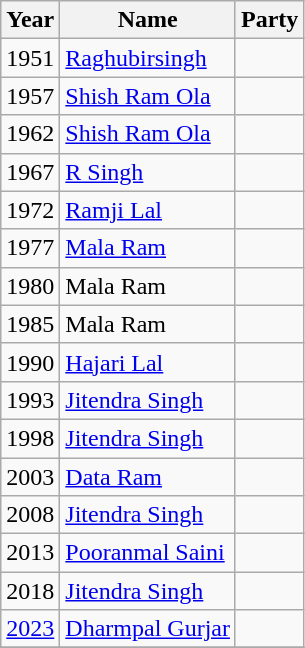<table class="wikitable sortable">
<tr>
<th>Year</th>
<th>Name</th>
<th colspan=2>Party</th>
</tr>
<tr>
<td>1951</td>
<td><a href='#'>Raghubirsingh</a></td>
<td></td>
</tr>
<tr>
<td>1957</td>
<td><a href='#'>Shish Ram Ola</a></td>
<td></td>
</tr>
<tr>
<td>1962</td>
<td><a href='#'>Shish Ram Ola</a></td>
</tr>
<tr>
<td>1967</td>
<td><a href='#'>R Singh</a></td>
<td></td>
</tr>
<tr>
<td>1972</td>
<td><a href='#'>Ramji Lal</a></td>
</tr>
<tr>
<td>1977</td>
<td><a href='#'>Mala Ram</a></td>
<td></td>
</tr>
<tr>
<td>1980</td>
<td>Mala Ram</td>
<td></td>
</tr>
<tr>
<td>1985</td>
<td>Mala Ram</td>
</tr>
<tr>
<td>1990</td>
<td><a href='#'>Hajari Lal</a></td>
<td></td>
</tr>
<tr>
<td>1993</td>
<td><a href='#'>Jitendra Singh</a></td>
<td></td>
</tr>
<tr>
<td>1998</td>
<td><a href='#'>Jitendra Singh</a></td>
</tr>
<tr>
<td>2003</td>
<td><a href='#'>Data Ram</a></td>
<td></td>
</tr>
<tr>
<td>2008</td>
<td><a href='#'>Jitendra Singh</a></td>
<td></td>
</tr>
<tr>
<td>2013</td>
<td><a href='#'>Pooranmal Saini</a></td>
<td></td>
</tr>
<tr>
<td>2018</td>
<td><a href='#'>Jitendra Singh</a></td>
<td></td>
</tr>
<tr>
<td><a href='#'>2023</a></td>
<td><a href='#'>Dharmpal Gurjar</a></td>
<td></td>
</tr>
<tr>
</tr>
</table>
